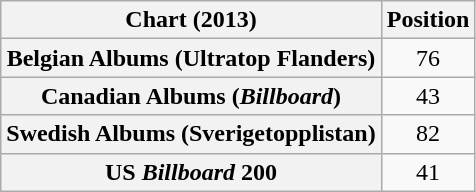<table class="wikitable sortable plainrowheaders">
<tr>
<th scope="col">Chart (2013)</th>
<th scope="col">Position</th>
</tr>
<tr>
<th scope="row">Belgian Albums (Ultratop Flanders)</th>
<td style="text-align:center;">76</td>
</tr>
<tr>
<th scope="row">Canadian Albums (<em>Billboard</em>)</th>
<td style="text-align:center;">43</td>
</tr>
<tr>
<th scope="row">Swedish Albums (Sverigetopplistan)</th>
<td style="text-align:center;">82</td>
</tr>
<tr>
<th scope="row">US <em>Billboard</em> 200</th>
<td style="text-align:center;">41</td>
</tr>
</table>
